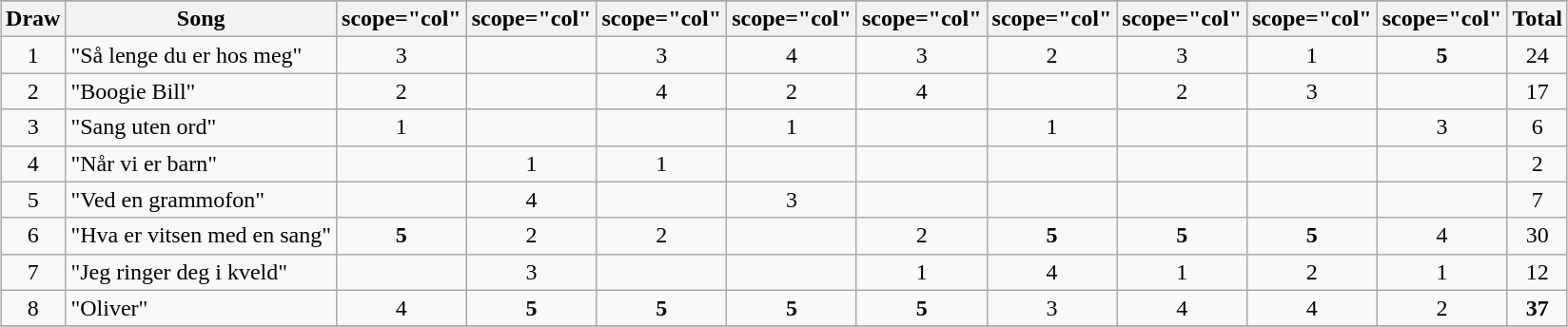<table class="wikitable plainrowheaders" style="margin: 1em auto 1em auto; text-align:center;">
<tr>
</tr>
<tr>
<th scope="col">Draw</th>
<th scope="col">Song</th>
<th>scope="col" </th>
<th>scope="col" </th>
<th>scope="col" </th>
<th>scope="col" </th>
<th>scope="col" </th>
<th>scope="col" </th>
<th>scope="col" </th>
<th>scope="col" </th>
<th>scope="col" </th>
<th scope="col">Total</th>
</tr>
<tr>
<td>1</td>
<td align=left>"Så lenge du er hos meg"</td>
<td>3</td>
<td></td>
<td>3</td>
<td>4</td>
<td>3</td>
<td>2</td>
<td>3</td>
<td>1</td>
<td><strong>5</strong></td>
<td>24</td>
</tr>
<tr>
<td>2</td>
<td align=left>"Boogie Bill"</td>
<td>2</td>
<td></td>
<td>4</td>
<td>2</td>
<td>4</td>
<td></td>
<td>2</td>
<td>3</td>
<td></td>
<td>17</td>
</tr>
<tr>
<td>3</td>
<td align=left>"Sang uten ord"</td>
<td>1</td>
<td></td>
<td></td>
<td>1</td>
<td></td>
<td>1</td>
<td></td>
<td></td>
<td>3</td>
<td>6</td>
</tr>
<tr>
<td>4</td>
<td align=left>"Når vi er barn"</td>
<td></td>
<td>1</td>
<td>1</td>
<td></td>
<td></td>
<td></td>
<td></td>
<td></td>
<td></td>
<td>2</td>
</tr>
<tr>
<td>5</td>
<td align=left>"Ved en grammofon"</td>
<td></td>
<td>4</td>
<td></td>
<td>3</td>
<td></td>
<td></td>
<td></td>
<td></td>
<td></td>
<td>7</td>
</tr>
<tr>
<td>6</td>
<td align=left>"Hva er vitsen med en sang"</td>
<td><strong>5</strong></td>
<td>2</td>
<td>2</td>
<td></td>
<td>2</td>
<td><strong>5</strong></td>
<td><strong>5</strong></td>
<td><strong>5</strong></td>
<td>4</td>
<td>30</td>
</tr>
<tr>
<td>7</td>
<td align=left>"Jeg ringer deg i kveld"</td>
<td></td>
<td>3</td>
<td></td>
<td></td>
<td>1</td>
<td>4</td>
<td>1</td>
<td>2</td>
<td>1</td>
<td>12</td>
</tr>
<tr>
<td>8</td>
<td align=left>"Oliver"</td>
<td>4</td>
<td><strong>5</strong></td>
<td><strong>5</strong></td>
<td><strong>5</strong></td>
<td><strong>5</strong></td>
<td>3</td>
<td>4</td>
<td>4</td>
<td>2</td>
<td><strong>37</strong></td>
</tr>
<tr>
</tr>
</table>
